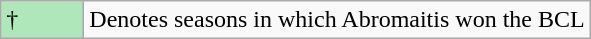<table class="wikitable">
<tr>
<td style="background:#AFE6BA; width:3em;">†</td>
<td>Denotes seasons in which Abromaitis won the BCL</td>
</tr>
</table>
